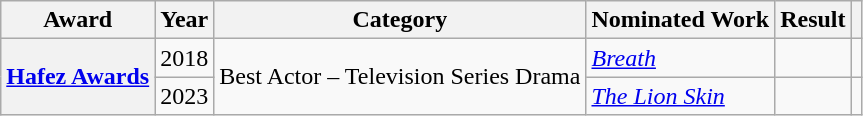<table class="wikitable sortable plainrowheaders">
<tr>
<th scope="col">Award</th>
<th scope="col">Year</th>
<th scope="col">Category</th>
<th scope="col">Nominated Work</th>
<th scope="col">Result</th>
<th scope="col" class="unsortable"></th>
</tr>
<tr>
<th scope="row" rowspan="2"><a href='#'>Hafez Awards</a></th>
<td>2018</td>
<td rowspan="2">Best Actor – Television Series Drama</td>
<td><em><a href='#'>Breath</a></em></td>
<td></td>
<td></td>
</tr>
<tr>
<td>2023</td>
<td><em><a href='#'>The Lion Skin</a></em></td>
<td></td>
<td></td>
</tr>
</table>
